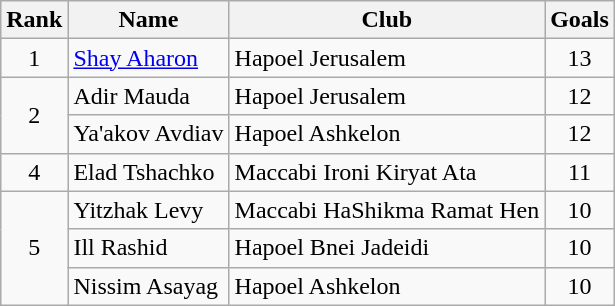<table class=wikitable style="text-align:left">
<tr>
<th>Rank</th>
<th>Name</th>
<th>Club</th>
<th>Goals</th>
</tr>
<tr>
<td align="center">1</td>
<td> <a href='#'>Shay Aharon</a></td>
<td>Hapoel Jerusalem</td>
<td align="center">13</td>
</tr>
<tr>
<td rowspan="2" align="center">2</td>
<td> Adir Mauda</td>
<td>Hapoel Jerusalem</td>
<td align="center">12</td>
</tr>
<tr>
<td> Ya'akov Avdiav</td>
<td>Hapoel Ashkelon</td>
<td align="center">12</td>
</tr>
<tr>
<td align="center">4</td>
<td> Elad Tshachko</td>
<td>Maccabi Ironi Kiryat Ata</td>
<td align="center">11</td>
</tr>
<tr>
<td rowspan="3" align="center">5</td>
<td> Yitzhak Levy</td>
<td>Maccabi HaShikma Ramat Hen</td>
<td align="center">10</td>
</tr>
<tr>
<td> Ill Rashid</td>
<td>Hapoel Bnei Jadeidi</td>
<td align="center">10</td>
</tr>
<tr>
<td> Nissim Asayag</td>
<td>Hapoel Ashkelon</td>
<td align="center">10</td>
</tr>
</table>
